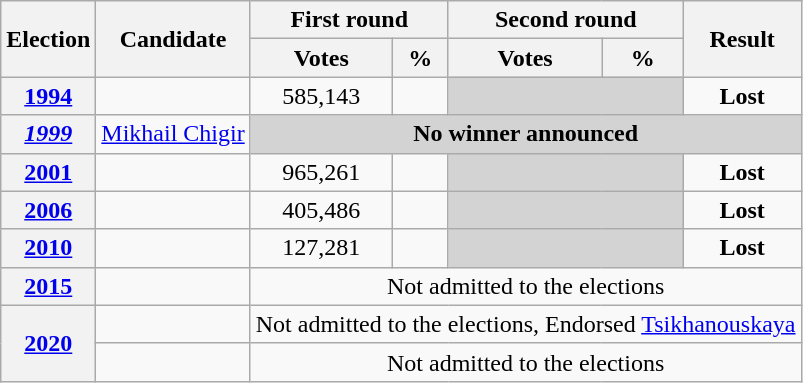<table class=wikitable style=text-align:center>
<tr>
<th rowspan="2"><strong>Election</strong></th>
<th rowspan="2">Candidate</th>
<th colspan="2" scope="col">First round</th>
<th colspan="2">Second round</th>
<th rowspan="2">Result</th>
</tr>
<tr>
<th><strong>Votes</strong></th>
<th><strong>%</strong></th>
<th><strong>Votes</strong></th>
<th><strong>%</strong></th>
</tr>
<tr>
<th><a href='#'>1994</a></th>
<td></td>
<td>585,143</td>
<td></td>
<td bgcolor=lightgrey colspan=2></td>
<td><strong>Lost</strong> </td>
</tr>
<tr>
<th><em><a href='#'>1999</a></em></th>
<td><a href='#'>Mikhail Chigir</a></td>
<td bgcolor=lightgrey colspan=5><strong>No winner announced</strong></td>
</tr>
<tr>
<th><a href='#'>2001</a></th>
<td></td>
<td>965,261</td>
<td></td>
<td bgcolor=lightgrey colspan=2></td>
<td><strong>Lost</strong> </td>
</tr>
<tr>
<th><a href='#'>2006</a></th>
<td></td>
<td>405,486</td>
<td></td>
<td bgcolor=lightgrey colspan=2></td>
<td><strong>Lost</strong> </td>
</tr>
<tr>
<th><a href='#'>2010</a></th>
<td></td>
<td>127,281</td>
<td></td>
<td bgcolor=lightgrey colspan=2></td>
<td><strong>Lost</strong> </td>
</tr>
<tr>
<th><a href='#'>2015</a></th>
<td></td>
<td colspan=5>Not admitted to the elections</td>
</tr>
<tr>
<th rowspan=2><a href='#'>2020</a></th>
<td></td>
<td colspan=5>Not admitted to the elections, Endorsed <a href='#'>Tsikhanouskaya</a></td>
</tr>
<tr>
<td></td>
<td colspan=5>Not admitted to the elections</td>
</tr>
</table>
